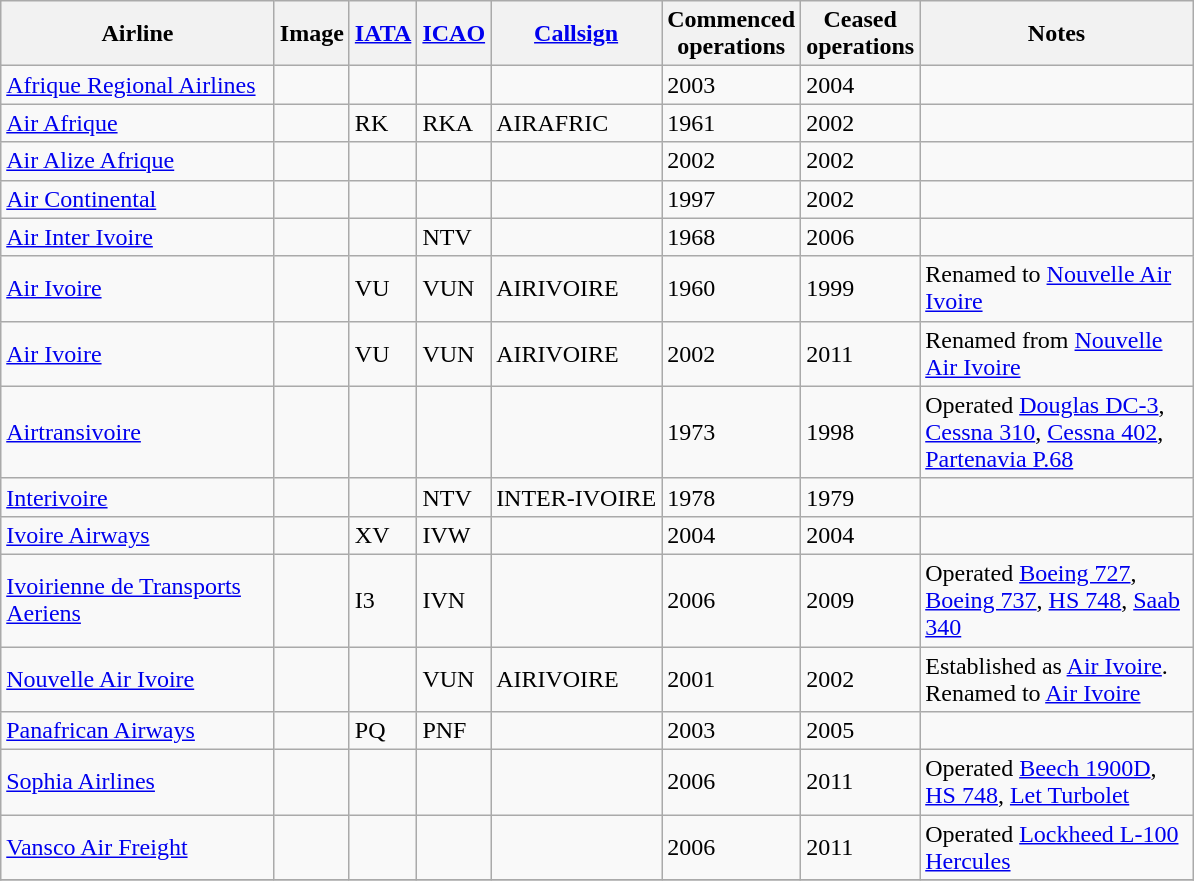<table class="wikitable sortable" style="border-collapse:collapse; margin:auto;" border="1" cellpadding="3">
<tr valign="middle">
<th style="width:175px;">Airline</th>
<th>Image</th>
<th><a href='#'>IATA</a></th>
<th><a href='#'>ICAO</a></th>
<th><a href='#'>Callsign</a></th>
<th>Commenced<br>operations</th>
<th>Ceased<br>operations</th>
<th style="width:175px;">Notes</th>
</tr>
<tr>
<td><a href='#'>Afrique Regional Airlines</a></td>
<td></td>
<td></td>
<td></td>
<td></td>
<td>2003</td>
<td>2004</td>
<td></td>
</tr>
<tr>
<td><a href='#'>Air Afrique</a></td>
<td></td>
<td>RK</td>
<td>RKA</td>
<td>AIRAFRIC</td>
<td>1961</td>
<td>2002</td>
<td></td>
</tr>
<tr>
<td><a href='#'>Air Alize Afrique</a></td>
<td></td>
<td></td>
<td></td>
<td></td>
<td>2002</td>
<td>2002</td>
<td></td>
</tr>
<tr>
<td><a href='#'>Air Continental</a></td>
<td></td>
<td></td>
<td></td>
<td></td>
<td>1997</td>
<td>2002</td>
<td></td>
</tr>
<tr>
<td><a href='#'>Air Inter Ivoire</a></td>
<td></td>
<td></td>
<td>NTV</td>
<td></td>
<td>1968</td>
<td>2006</td>
<td></td>
</tr>
<tr>
<td><a href='#'>Air Ivoire</a></td>
<td></td>
<td>VU</td>
<td>VUN</td>
<td>AIRIVOIRE</td>
<td>1960</td>
<td>1999</td>
<td>Renamed to <a href='#'>Nouvelle Air Ivoire</a></td>
</tr>
<tr>
<td><a href='#'>Air Ivoire</a></td>
<td></td>
<td>VU</td>
<td>VUN</td>
<td>AIRIVOIRE</td>
<td>2002</td>
<td>2011</td>
<td>Renamed from <a href='#'>Nouvelle Air Ivoire</a></td>
</tr>
<tr>
<td><a href='#'>Airtransivoire</a></td>
<td></td>
<td></td>
<td></td>
<td></td>
<td>1973</td>
<td>1998</td>
<td>Operated <a href='#'>Douglas DC-3</a>, <a href='#'>Cessna 310</a>, <a href='#'>Cessna 402</a>, <a href='#'>Partenavia P.68</a></td>
</tr>
<tr>
<td><a href='#'>Interivoire</a></td>
<td></td>
<td></td>
<td>NTV</td>
<td>INTER-IVOIRE</td>
<td>1978</td>
<td>1979</td>
<td></td>
</tr>
<tr>
<td><a href='#'>Ivoire Airways</a></td>
<td></td>
<td>XV</td>
<td>IVW</td>
<td></td>
<td>2004</td>
<td>2004</td>
<td></td>
</tr>
<tr>
<td><a href='#'>Ivoirienne de Transports Aeriens</a></td>
<td></td>
<td>I3</td>
<td>IVN</td>
<td></td>
<td>2006</td>
<td>2009</td>
<td>Operated <a href='#'>Boeing 727</a>, <a href='#'>Boeing 737</a>, <a href='#'>HS 748</a>, <a href='#'>Saab 340</a></td>
</tr>
<tr>
<td><a href='#'>Nouvelle Air Ivoire</a></td>
<td></td>
<td></td>
<td>VUN</td>
<td>AIRIVOIRE</td>
<td>2001</td>
<td>2002</td>
<td>Established as <a href='#'>Air Ivoire</a>. Renamed to <a href='#'>Air Ivoire</a></td>
</tr>
<tr>
<td><a href='#'>Panafrican Airways</a></td>
<td></td>
<td>PQ</td>
<td>PNF</td>
<td></td>
<td>2003</td>
<td>2005</td>
<td></td>
</tr>
<tr>
<td><a href='#'>Sophia Airlines</a></td>
<td></td>
<td></td>
<td></td>
<td></td>
<td>2006</td>
<td>2011</td>
<td>Operated <a href='#'>Beech 1900D</a>, <a href='#'>HS 748</a>, <a href='#'>Let Turbolet</a></td>
</tr>
<tr>
<td><a href='#'>Vansco Air Freight</a></td>
<td></td>
<td></td>
<td></td>
<td></td>
<td>2006</td>
<td>2011</td>
<td>Operated <a href='#'>Lockheed L-100 Hercules</a></td>
</tr>
<tr>
</tr>
</table>
